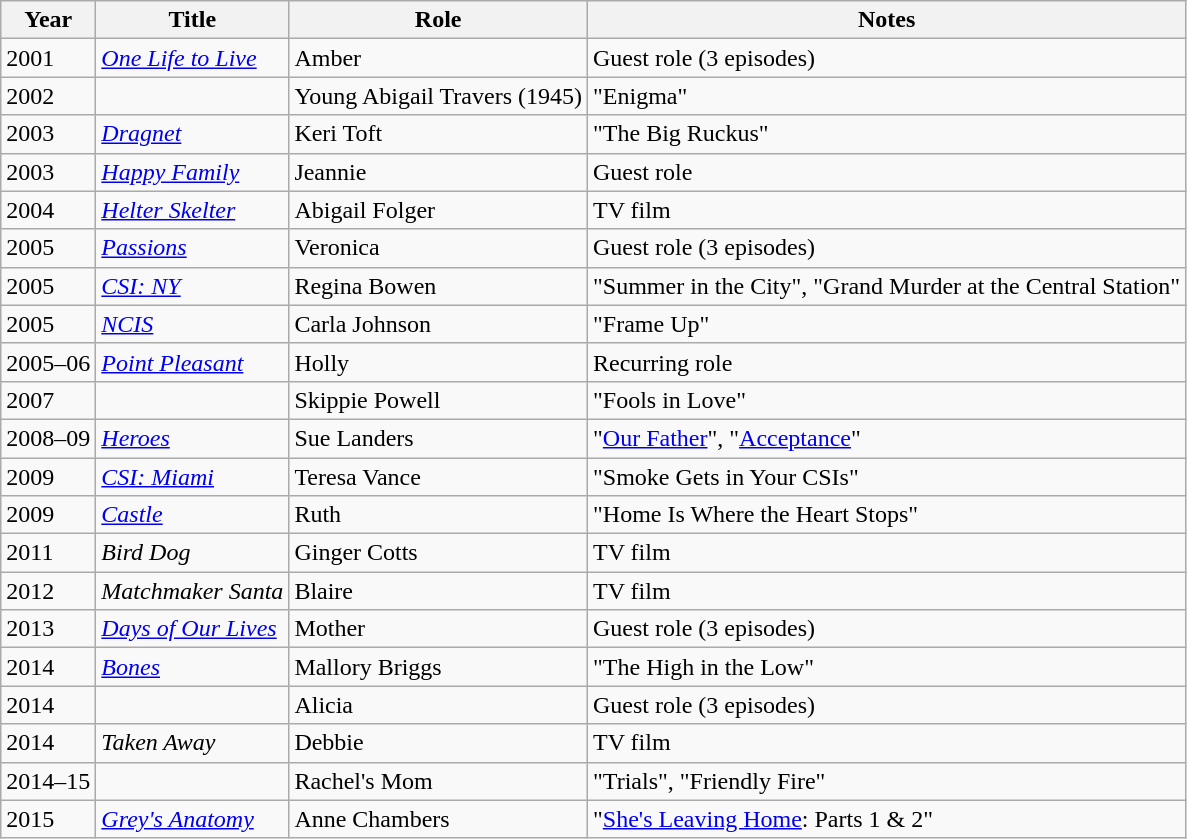<table class="wikitable sortable">
<tr>
<th>Year</th>
<th>Title</th>
<th>Role</th>
<th class="unsortable">Notes</th>
</tr>
<tr>
<td>2001</td>
<td><em><a href='#'>One Life to Live</a></em></td>
<td>Amber</td>
<td>Guest role (3 episodes)</td>
</tr>
<tr>
<td>2002</td>
<td><em></em></td>
<td>Young Abigail Travers (1945)</td>
<td>"Enigma"</td>
</tr>
<tr>
<td>2003</td>
<td><em><a href='#'>Dragnet</a></em></td>
<td>Keri Toft</td>
<td>"The Big Ruckus"</td>
</tr>
<tr>
<td>2003</td>
<td><em><a href='#'>Happy Family</a></em></td>
<td>Jeannie</td>
<td>Guest role</td>
</tr>
<tr>
<td>2004</td>
<td><em><a href='#'>Helter Skelter</a></em></td>
<td>Abigail Folger</td>
<td>TV film</td>
</tr>
<tr>
<td>2005</td>
<td><em><a href='#'>Passions</a></em></td>
<td>Veronica</td>
<td>Guest role (3 episodes)</td>
</tr>
<tr>
<td>2005</td>
<td><em><a href='#'>CSI: NY</a></em></td>
<td>Regina Bowen</td>
<td>"Summer in the City", "Grand Murder at the Central Station"</td>
</tr>
<tr>
<td>2005</td>
<td><em><a href='#'>NCIS</a></em></td>
<td>Carla Johnson</td>
<td>"Frame Up"</td>
</tr>
<tr>
<td>2005–06</td>
<td><em><a href='#'>Point Pleasant</a></em></td>
<td>Holly</td>
<td>Recurring role</td>
</tr>
<tr>
<td>2007</td>
<td><em></em></td>
<td>Skippie Powell</td>
<td>"Fools in Love"</td>
</tr>
<tr>
<td>2008–09</td>
<td><em><a href='#'>Heroes</a></em></td>
<td>Sue Landers</td>
<td>"<a href='#'>Our Father</a>", "<a href='#'>Acceptance</a>"</td>
</tr>
<tr>
<td>2009</td>
<td><em><a href='#'>CSI: Miami</a></em></td>
<td>Teresa Vance</td>
<td>"Smoke Gets in Your CSIs"</td>
</tr>
<tr>
<td>2009</td>
<td><em><a href='#'>Castle</a></em></td>
<td>Ruth</td>
<td>"Home Is Where the Heart Stops"</td>
</tr>
<tr>
<td>2011</td>
<td><em>Bird Dog</em></td>
<td>Ginger Cotts</td>
<td>TV film</td>
</tr>
<tr>
<td>2012</td>
<td><em>Matchmaker Santa</em></td>
<td>Blaire</td>
<td>TV film</td>
</tr>
<tr>
<td>2013</td>
<td><em><a href='#'>Days of Our Lives</a></em></td>
<td>Mother</td>
<td>Guest role (3 episodes)</td>
</tr>
<tr>
<td>2014</td>
<td><em><a href='#'>Bones</a></em></td>
<td>Mallory Briggs</td>
<td>"The High in the Low"</td>
</tr>
<tr>
<td>2014</td>
<td><em></em></td>
<td>Alicia</td>
<td>Guest role (3 episodes)</td>
</tr>
<tr>
<td>2014</td>
<td><em>Taken Away</em></td>
<td>Debbie</td>
<td>TV film</td>
</tr>
<tr>
<td>2014–15</td>
<td><em></em></td>
<td>Rachel's Mom</td>
<td>"Trials", "Friendly Fire"</td>
</tr>
<tr>
<td>2015</td>
<td><em><a href='#'>Grey's Anatomy</a></em></td>
<td>Anne Chambers</td>
<td>"<a href='#'>She's Leaving Home</a>: Parts 1 & 2"</td>
</tr>
</table>
